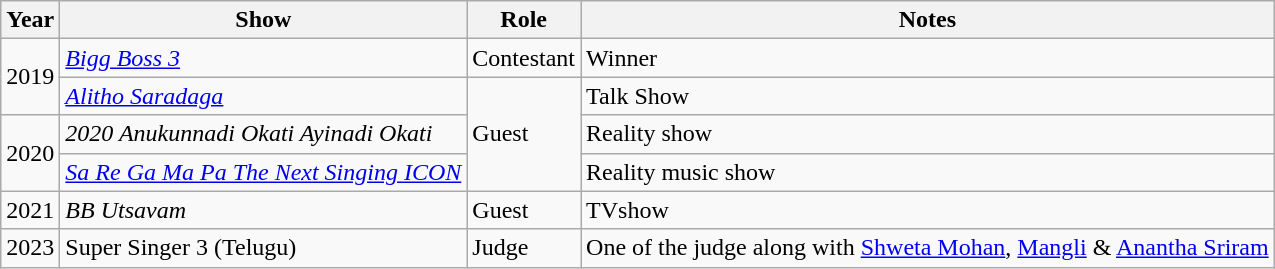<table class="wikitable">
<tr>
<th>Year</th>
<th>Show</th>
<th>Role</th>
<th>Notes</th>
</tr>
<tr>
<td rowspan="2">2019</td>
<td><em><a href='#'>Bigg Boss 3</a></em></td>
<td>Contestant</td>
<td>Winner</td>
</tr>
<tr>
<td><em><a href='#'>Alitho Saradaga</a></em></td>
<td rowspan="3">Guest</td>
<td>Talk Show</td>
</tr>
<tr>
<td rowspan="2">2020</td>
<td><em>2020 Anukunnadi Okati Ayinadi Okati</em></td>
<td>Reality show</td>
</tr>
<tr>
<td><em><a href='#'>Sa Re Ga Ma Pa The Next Singing ICON</a></em></td>
<td>Reality music show</td>
</tr>
<tr>
<td>2021</td>
<td><em>BB Utsavam</em></td>
<td>Guest</td>
<td>TVshow</td>
</tr>
<tr>
<td>2023</td>
<td>Super Singer 3 (Telugu)</td>
<td>Judge</td>
<td>One of the judge along with <a href='#'>Shweta Mohan</a>, <a href='#'>Mangli</a> & <a href='#'>Anantha Sriram</a></td>
</tr>
</table>
